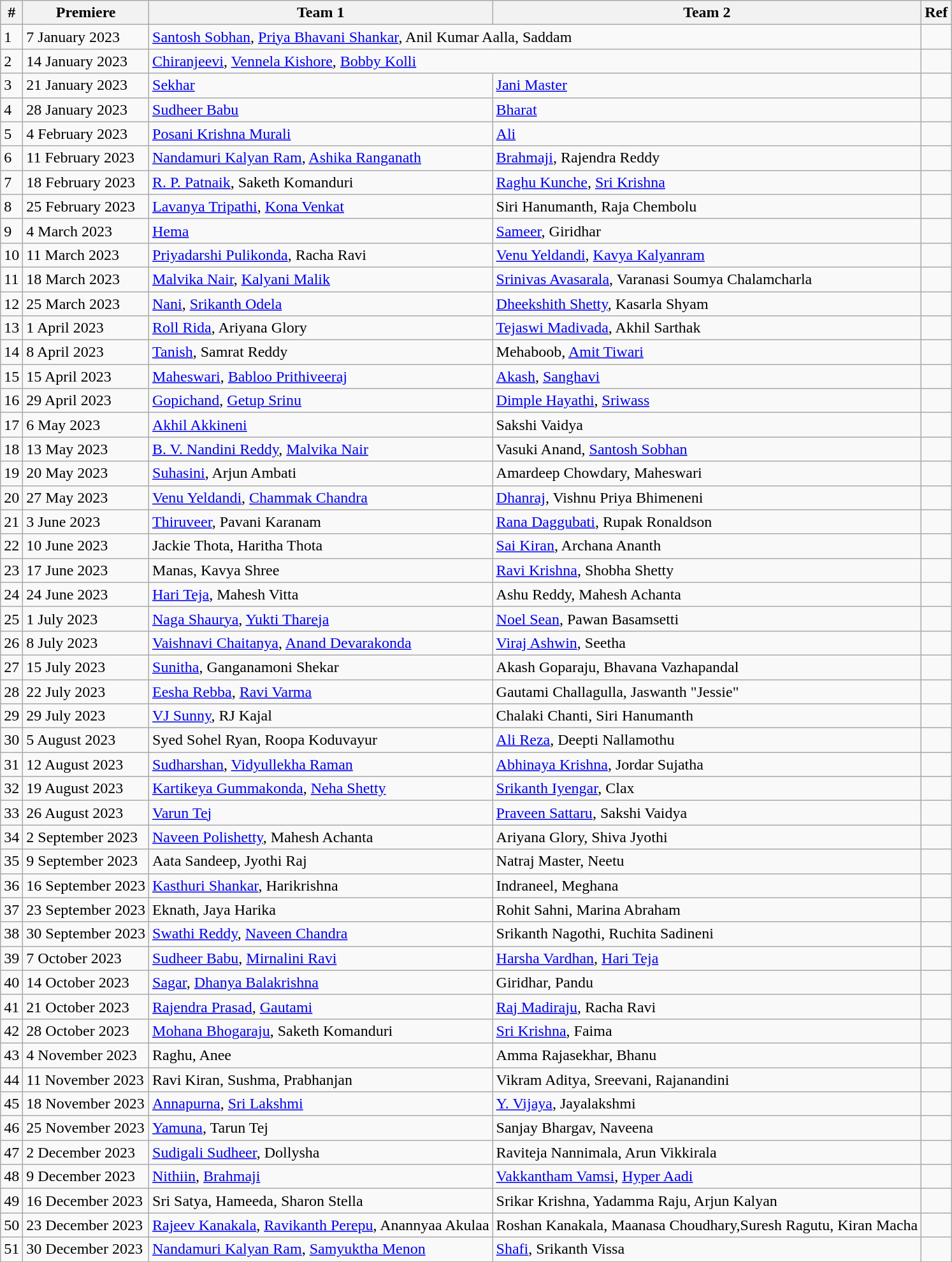<table class="wikitable">
<tr>
<th>#</th>
<th>Premiere</th>
<th>Team 1</th>
<th>Team 2</th>
<th>Ref</th>
</tr>
<tr>
<td>1</td>
<td>7 January 2023</td>
<td colspan="2"><a href='#'>Santosh Sobhan</a>, <a href='#'>Priya Bhavani Shankar</a>, Anil Kumar Aalla, Saddam</td>
<td></td>
</tr>
<tr>
<td>2</td>
<td>14 January 2023</td>
<td colspan="2"><a href='#'>Chiranjeevi</a>, <a href='#'>Vennela Kishore</a>, <a href='#'>Bobby Kolli</a></td>
<td></td>
</tr>
<tr>
<td>3</td>
<td>21 January 2023</td>
<td><a href='#'>Sekhar</a></td>
<td><a href='#'>Jani Master</a></td>
<td></td>
</tr>
<tr>
<td>4</td>
<td>28 January 2023</td>
<td><a href='#'>Sudheer Babu</a></td>
<td><a href='#'>Bharat</a></td>
<td></td>
</tr>
<tr>
<td>5</td>
<td>4 February 2023</td>
<td><a href='#'>Posani Krishna Murali</a></td>
<td><a href='#'>Ali</a></td>
<td></td>
</tr>
<tr>
<td>6</td>
<td>11 February 2023</td>
<td><a href='#'>Nandamuri Kalyan Ram</a>, <a href='#'>Ashika Ranganath</a></td>
<td><a href='#'>Brahmaji</a>, Rajendra Reddy</td>
<td></td>
</tr>
<tr>
<td>7</td>
<td>18 February 2023</td>
<td><a href='#'>R. P. Patnaik</a>, Saketh Komanduri</td>
<td><a href='#'>Raghu Kunche</a>, <a href='#'>Sri Krishna</a></td>
<td></td>
</tr>
<tr>
<td>8</td>
<td>25 February 2023</td>
<td><a href='#'>Lavanya Tripathi</a>, <a href='#'>Kona Venkat</a></td>
<td>Siri Hanumanth, Raja Chembolu</td>
<td></td>
</tr>
<tr>
<td>9</td>
<td>4 March 2023</td>
<td><a href='#'>Hema</a></td>
<td><a href='#'>Sameer</a>, Giridhar</td>
<td></td>
</tr>
<tr>
<td>10</td>
<td>11 March 2023</td>
<td><a href='#'>Priyadarshi Pulikonda</a>, Racha Ravi</td>
<td><a href='#'>Venu Yeldandi</a>, <a href='#'>Kavya Kalyanram</a></td>
<td></td>
</tr>
<tr>
<td>11</td>
<td>18 March 2023</td>
<td><a href='#'>Malvika Nair</a>, <a href='#'>Kalyani Malik</a></td>
<td><a href='#'>Srinivas Avasarala</a>, Varanasi Soumya Chalamcharla</td>
<td></td>
</tr>
<tr>
<td>12</td>
<td>25 March 2023</td>
<td><a href='#'>Nani</a>, <a href='#'>Srikanth Odela</a></td>
<td><a href='#'>Dheekshith Shetty</a>, Kasarla Shyam</td>
<td></td>
</tr>
<tr>
<td>13</td>
<td>1 April 2023</td>
<td><a href='#'>Roll Rida</a>, Ariyana Glory</td>
<td><a href='#'>Tejaswi Madivada</a>, Akhil Sarthak</td>
<td></td>
</tr>
<tr>
<td>14</td>
<td>8 April 2023</td>
<td><a href='#'>Tanish</a>, Samrat Reddy</td>
<td>Mehaboob, <a href='#'>Amit Tiwari</a></td>
<td></td>
</tr>
<tr>
<td>15</td>
<td>15 April 2023</td>
<td><a href='#'>Maheswari</a>, <a href='#'>Babloo Prithiveeraj</a></td>
<td><a href='#'>Akash</a>, <a href='#'>Sanghavi</a></td>
<td></td>
</tr>
<tr>
<td>16</td>
<td>29 April 2023</td>
<td><a href='#'>Gopichand</a>, <a href='#'>Getup Srinu</a></td>
<td><a href='#'>Dimple Hayathi</a>, <a href='#'>Sriwass</a></td>
<td></td>
</tr>
<tr>
<td>17</td>
<td>6 May 2023</td>
<td><a href='#'>Akhil Akkineni</a></td>
<td>Sakshi Vaidya</td>
<td></td>
</tr>
<tr>
<td>18</td>
<td>13 May 2023</td>
<td><a href='#'>B. V. Nandini Reddy</a>, <a href='#'>Malvika Nair</a></td>
<td>Vasuki Anand, <a href='#'>Santosh Sobhan</a></td>
<td></td>
</tr>
<tr>
<td>19</td>
<td>20 May 2023</td>
<td><a href='#'>Suhasini</a>, Arjun Ambati</td>
<td>Amardeep Chowdary, Maheswari</td>
<td></td>
</tr>
<tr>
<td>20</td>
<td>27 May 2023</td>
<td><a href='#'>Venu Yeldandi</a>, <a href='#'>Chammak Chandra</a></td>
<td><a href='#'>Dhanraj</a>, Vishnu Priya Bhimeneni</td>
<td></td>
</tr>
<tr>
<td>21</td>
<td>3 June 2023</td>
<td><a href='#'>Thiruveer</a>, Pavani Karanam</td>
<td><a href='#'>Rana Daggubati</a>, Rupak Ronaldson</td>
<td></td>
</tr>
<tr>
<td>22</td>
<td>10 June 2023</td>
<td>Jackie Thota, Haritha Thota</td>
<td><a href='#'>Sai Kiran</a>, Archana Ananth</td>
<td></td>
</tr>
<tr>
<td>23</td>
<td>17 June 2023</td>
<td>Manas, Kavya Shree</td>
<td><a href='#'>Ravi Krishna</a>, Shobha Shetty</td>
<td></td>
</tr>
<tr>
<td>24</td>
<td>24 June 2023</td>
<td><a href='#'>Hari Teja</a>, Mahesh Vitta</td>
<td>Ashu Reddy, Mahesh Achanta</td>
<td></td>
</tr>
<tr>
<td>25</td>
<td>1 July 2023</td>
<td><a href='#'>Naga Shaurya</a>, <a href='#'>Yukti Thareja</a></td>
<td><a href='#'>Noel Sean</a>, Pawan Basamsetti</td>
<td></td>
</tr>
<tr>
<td>26</td>
<td>8 July 2023</td>
<td><a href='#'>Vaishnavi Chaitanya</a>, <a href='#'>Anand Devarakonda</a></td>
<td><a href='#'>Viraj Ashwin</a>, Seetha</td>
<td></td>
</tr>
<tr>
<td>27</td>
<td>15 July 2023</td>
<td><a href='#'>Sunitha</a>, Ganganamoni Shekar</td>
<td>Akash Goparaju, Bhavana Vazhapandal</td>
<td></td>
</tr>
<tr>
<td>28</td>
<td>22 July 2023</td>
<td><a href='#'>Eesha Rebba</a>, <a href='#'>Ravi Varma</a></td>
<td>Gautami Challagulla, Jaswanth "Jessie"</td>
<td></td>
</tr>
<tr>
<td>29</td>
<td>29 July 2023</td>
<td><a href='#'>VJ Sunny</a>, RJ Kajal</td>
<td>Chalaki Chanti, Siri Hanumanth</td>
<td></td>
</tr>
<tr>
<td>30</td>
<td>5 August 2023</td>
<td>Syed Sohel Ryan, Roopa Koduvayur</td>
<td><a href='#'>Ali Reza</a>, Deepti Nallamothu</td>
<td></td>
</tr>
<tr>
<td>31</td>
<td>12 August 2023</td>
<td><a href='#'>Sudharshan</a>, <a href='#'>Vidyullekha Raman</a></td>
<td><a href='#'>Abhinaya Krishna</a>, Jordar Sujatha</td>
<td></td>
</tr>
<tr>
<td>32</td>
<td>19 August 2023</td>
<td><a href='#'>Kartikeya Gummakonda</a>, <a href='#'>Neha Shetty</a></td>
<td><a href='#'>Srikanth Iyengar</a>, Clax</td>
<td></td>
</tr>
<tr>
<td>33</td>
<td>26 August 2023</td>
<td><a href='#'>Varun Tej</a></td>
<td><a href='#'>Praveen Sattaru</a>, Sakshi Vaidya</td>
<td></td>
</tr>
<tr>
<td>34</td>
<td>2 September 2023</td>
<td><a href='#'>Naveen Polishetty</a>, Mahesh Achanta</td>
<td>Ariyana Glory, Shiva Jyothi</td>
<td></td>
</tr>
<tr>
<td>35</td>
<td>9 September 2023</td>
<td>Aata Sandeep, Jyothi Raj</td>
<td>Natraj Master, Neetu</td>
<td></td>
</tr>
<tr>
<td>36</td>
<td>16 September 2023</td>
<td><a href='#'>Kasthuri Shankar</a>, Harikrishna</td>
<td>Indraneel, Meghana</td>
<td></td>
</tr>
<tr>
<td>37</td>
<td>23 September 2023</td>
<td>Eknath, Jaya Harika</td>
<td>Rohit Sahni, Marina Abraham</td>
<td></td>
</tr>
<tr>
<td>38</td>
<td>30 September 2023</td>
<td><a href='#'>Swathi Reddy</a>, <a href='#'>Naveen Chandra</a></td>
<td>Srikanth Nagothi, Ruchita Sadineni</td>
<td></td>
</tr>
<tr>
<td>39</td>
<td>7 October 2023</td>
<td><a href='#'>Sudheer Babu</a>, <a href='#'>Mirnalini Ravi</a></td>
<td><a href='#'>Harsha Vardhan</a>, <a href='#'>Hari Teja</a></td>
<td></td>
</tr>
<tr>
<td>40</td>
<td>14 October 2023</td>
<td><a href='#'>Sagar</a>, <a href='#'>Dhanya Balakrishna</a></td>
<td>Giridhar, Pandu</td>
<td></td>
</tr>
<tr>
<td>41</td>
<td>21 October 2023</td>
<td><a href='#'>Rajendra Prasad</a>, <a href='#'>Gautami</a></td>
<td><a href='#'>Raj Madiraju</a>, Racha Ravi</td>
<td></td>
</tr>
<tr>
<td>42</td>
<td>28 October 2023</td>
<td><a href='#'>Mohana Bhogaraju</a>, Saketh Komanduri</td>
<td><a href='#'>Sri Krishna</a>, Faima</td>
<td></td>
</tr>
<tr>
<td>43</td>
<td>4 November 2023</td>
<td>Raghu, Anee</td>
<td>Amma Rajasekhar, Bhanu</td>
<td></td>
</tr>
<tr>
<td>44</td>
<td>11 November 2023</td>
<td>Ravi Kiran, Sushma, Prabhanjan</td>
<td>Vikram Aditya, Sreevani, Rajanandini</td>
<td></td>
</tr>
<tr>
<td>45</td>
<td>18 November 2023</td>
<td><a href='#'>Annapurna</a>, <a href='#'>Sri Lakshmi</a></td>
<td><a href='#'>Y. Vijaya</a>, Jayalakshmi</td>
<td></td>
</tr>
<tr>
<td>46</td>
<td>25 November 2023</td>
<td><a href='#'>Yamuna</a>, Tarun Tej</td>
<td>Sanjay Bhargav, Naveena</td>
<td></td>
</tr>
<tr>
<td>47</td>
<td>2 December 2023</td>
<td><a href='#'>Sudigali Sudheer</a>, Dollysha</td>
<td>Raviteja Nannimala, Arun Vikkirala</td>
<td></td>
</tr>
<tr>
<td>48</td>
<td>9 December 2023</td>
<td><a href='#'>Nithiin</a>, <a href='#'>Brahmaji</a></td>
<td><a href='#'>Vakkantham Vamsi</a>, <a href='#'>Hyper Aadi</a></td>
<td></td>
</tr>
<tr>
<td>49</td>
<td>16 December 2023</td>
<td>Sri Satya, Hameeda, Sharon Stella</td>
<td>Srikar Krishna, Yadamma Raju, Arjun Kalyan</td>
<td></td>
</tr>
<tr>
<td>50</td>
<td>23 December 2023</td>
<td><a href='#'>Rajeev Kanakala</a>, <a href='#'>Ravikanth Perepu</a>, Anannyaa Akulaa</td>
<td>Roshan Kanakala, Maanasa Choudhary,Suresh Ragutu, Kiran Macha</td>
<td></td>
</tr>
<tr>
<td>51</td>
<td>30 December 2023</td>
<td><a href='#'>Nandamuri Kalyan Ram</a>, <a href='#'>Samyuktha Menon</a></td>
<td><a href='#'>Shafi</a>, Srikanth Vissa</td>
<td></td>
</tr>
</table>
